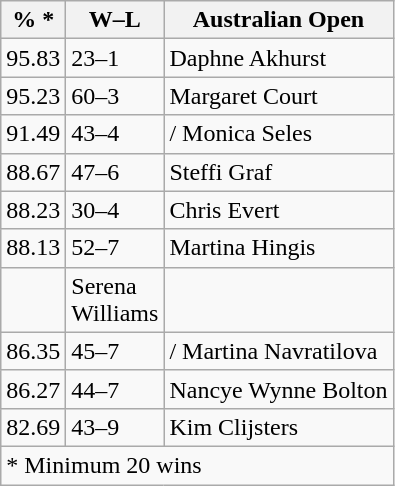<table class="wikitable nowrap" style="display:inline-table;">
<tr>
<th>% *</th>
<th width=50>W–L</th>
<th>Australian Open</th>
</tr>
<tr>
<td>95.83</td>
<td>23–1</td>
<td> Daphne Akhurst</td>
</tr>
<tr>
<td>95.23</td>
<td>60–3</td>
<td> Margaret Court</td>
</tr>
<tr>
<td>91.49</td>
<td>43–4</td>
<td>/ Monica Seles</td>
</tr>
<tr>
<td>88.67</td>
<td>47–6</td>
<td> Steffi Graf</td>
</tr>
<tr>
<td>88.23</td>
<td>30–4</td>
<td> Chris Evert</td>
</tr>
<tr>
<td>88.13</td>
<td>52–7</td>
<td> Martina Hingis</td>
</tr>
<tr>
<td></td>
<td> Serena Williams</td>
</tr>
<tr>
<td>86.35</td>
<td>45–7</td>
<td>/ Martina Navratilova</td>
</tr>
<tr>
<td>86.27</td>
<td>44–7</td>
<td> Nancye Wynne Bolton</td>
</tr>
<tr>
<td>82.69</td>
<td>43–9</td>
<td> Kim Clijsters</td>
</tr>
<tr>
<td colspan="3">* Minimum 20 wins</td>
</tr>
</table>
